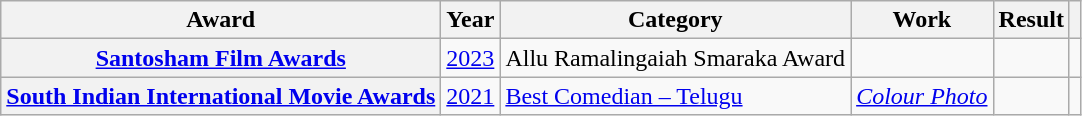<table class="wikitable plainrowheaders sortable">
<tr>
<th scope="col">Award</th>
<th scope="col">Year</th>
<th scope="col">Category</th>
<th scope="col">Work</th>
<th scope="col">Result</th>
<th scope="col" class="unsortable"></th>
</tr>
<tr>
<th scope="row"><a href='#'>Santosham Film Awards</a></th>
<td><a href='#'>2023</a></td>
<td>Allu Ramalingaiah Smaraka Award</td>
<td></td>
<td></td>
<td></td>
</tr>
<tr>
<th scope="row"><a href='#'>South Indian International Movie Awards</a></th>
<td><a href='#'>2021</a></td>
<td><a href='#'>Best Comedian – Telugu</a></td>
<td><em><a href='#'>Colour Photo</a></em></td>
<td></td>
<td></td>
</tr>
</table>
